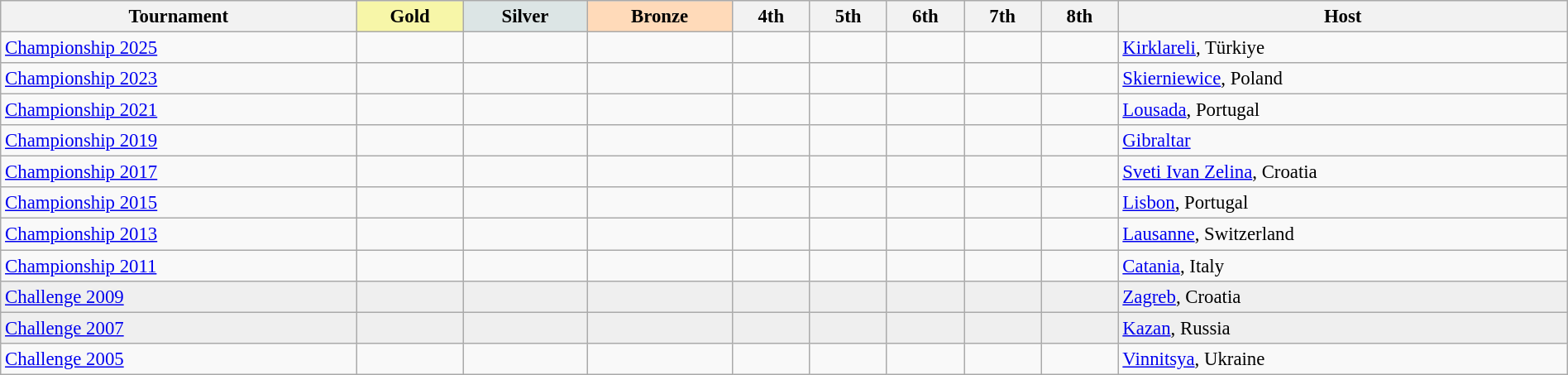<table class="wikitable" style="width: 100%; font-size: 95%;">
<tr>
<th>Tournament</th>
<th style="background:#F7F6A8;">Gold</th>
<th style="background:#DCE5E5;">Silver</th>
<th style="background:#FFDAB9;">Bronze</th>
<th>4th</th>
<th>5th</th>
<th>6th</th>
<th>7th</th>
<th>8th</th>
<th>Host</th>
</tr>
<tr>
<td><a href='#'>Championship 2025</a></td>
<td></td>
<td></td>
<td></td>
<td></td>
<td></td>
<td></td>
<td></td>
<td></td>
<td><a href='#'>Kirklareli</a>, Türkiye</td>
</tr>
<tr>
<td><a href='#'>Championship 2023</a></td>
<td></td>
<td></td>
<td></td>
<td></td>
<td></td>
<td></td>
<td></td>
<td></td>
<td><a href='#'>Skierniewice</a>, Poland</td>
</tr>
<tr>
<td><a href='#'>Championship 2021</a></td>
<td></td>
<td></td>
<td></td>
<td></td>
<td></td>
<td></td>
<td></td>
<td></td>
<td><a href='#'>Lousada</a>, Portugal</td>
</tr>
<tr>
<td><a href='#'>Championship 2019</a></td>
<td></td>
<td></td>
<td></td>
<td></td>
<td></td>
<td></td>
<td></td>
<td></td>
<td><a href='#'>Gibraltar</a></td>
</tr>
<tr>
<td><a href='#'>Championship 2017</a></td>
<td></td>
<td></td>
<td></td>
<td></td>
<td></td>
<td></td>
<td></td>
<td></td>
<td><a href='#'>Sveti Ivan Zelina</a>, Croatia</td>
</tr>
<tr>
<td><a href='#'>Championship 2015</a></td>
<td></td>
<td></td>
<td></td>
<td></td>
<td></td>
<td></td>
<td></td>
<td></td>
<td><a href='#'>Lisbon</a>, Portugal</td>
</tr>
<tr>
<td><a href='#'>Championship 2013</a></td>
<td></td>
<td></td>
<td></td>
<td></td>
<td></td>
<td></td>
<td></td>
<td></td>
<td><a href='#'>Lausanne</a>, Switzerland</td>
</tr>
<tr>
<td><a href='#'>Championship 2011</a></td>
<td></td>
<td></td>
<td></td>
<td></td>
<td></td>
<td></td>
<td></td>
<td></td>
<td><a href='#'>Catania</a>, Italy</td>
</tr>
<tr bgcolor=#efefef>
<td><a href='#'>Challenge 2009</a></td>
<td></td>
<td></td>
<td></td>
<td></td>
<td></td>
<td></td>
<td></td>
<td></td>
<td><a href='#'>Zagreb</a>, Croatia</td>
</tr>
<tr bgcolor=#efefef>
<td><a href='#'>Challenge 2007</a></td>
<td></td>
<td></td>
<td></td>
<td></td>
<td></td>
<td></td>
<td></td>
<td></td>
<td><a href='#'>Kazan</a>, Russia</td>
</tr>
<tr>
<td><a href='#'>Challenge 2005</a></td>
<td></td>
<td></td>
<td></td>
<td></td>
<td></td>
<td></td>
<td></td>
<td></td>
<td><a href='#'>Vinnitsya</a>, Ukraine</td>
</tr>
</table>
